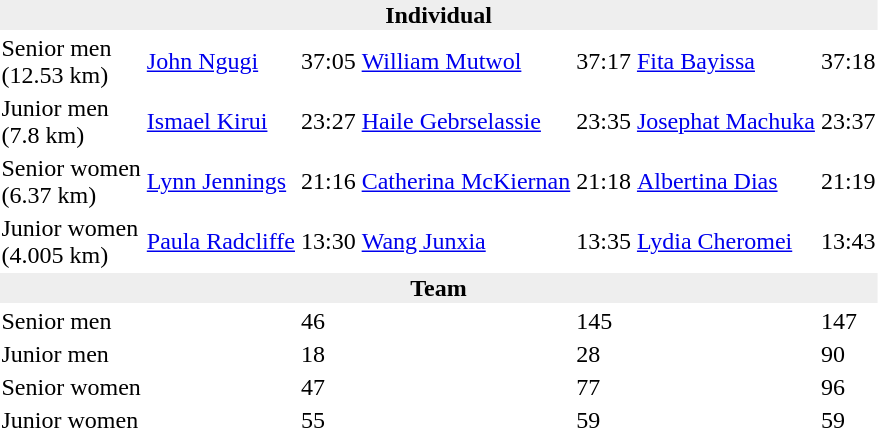<table>
<tr>
<td colspan=7 bgcolor=#eeeeee style=text-align:center;><strong>Individual</strong></td>
</tr>
<tr>
<td>Senior men<br>(12.53 km)</td>
<td><a href='#'>John Ngugi</a><br></td>
<td>37:05</td>
<td><a href='#'>William Mutwol</a><br></td>
<td>37:17</td>
<td><a href='#'>Fita Bayissa</a><br></td>
<td>37:18</td>
</tr>
<tr>
<td>Junior men<br>(7.8 km)</td>
<td><a href='#'>Ismael Kirui</a><br></td>
<td>23:27</td>
<td><a href='#'>Haile Gebrselassie</a><br></td>
<td>23:35</td>
<td><a href='#'>Josephat Machuka</a><br></td>
<td>23:37</td>
</tr>
<tr>
<td>Senior women<br>(6.37 km)</td>
<td><a href='#'>Lynn Jennings</a><br></td>
<td>21:16</td>
<td><a href='#'>Catherina McKiernan</a><br></td>
<td>21:18</td>
<td><a href='#'>Albertina Dias</a><br></td>
<td>21:19</td>
</tr>
<tr>
<td>Junior women<br>(4.005 km)</td>
<td><a href='#'>Paula Radcliffe</a><br></td>
<td>13:30</td>
<td><a href='#'>Wang Junxia</a><br></td>
<td>13:35</td>
<td><a href='#'>Lydia Cheromei</a><br></td>
<td>13:43</td>
</tr>
<tr>
<td colspan=7 bgcolor=#eeeeee style=text-align:center;><strong>Team</strong></td>
</tr>
<tr>
<td>Senior men</td>
<td></td>
<td>46</td>
<td></td>
<td>145</td>
<td></td>
<td>147</td>
</tr>
<tr>
<td>Junior men</td>
<td></td>
<td>18</td>
<td></td>
<td>28</td>
<td></td>
<td>90</td>
</tr>
<tr>
<td>Senior women</td>
<td></td>
<td>47</td>
<td></td>
<td>77</td>
<td></td>
<td>96</td>
</tr>
<tr>
<td>Junior women</td>
<td></td>
<td>55</td>
<td></td>
<td>59</td>
<td></td>
<td>59</td>
</tr>
</table>
